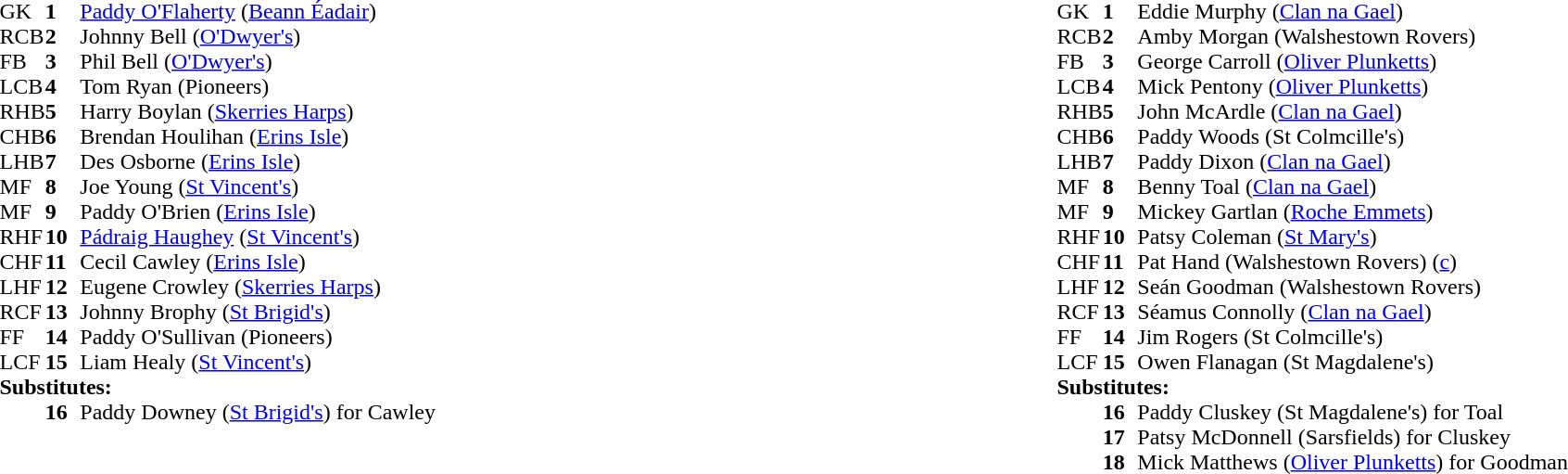<table style="width:100%;">
<tr>
<td style="vertical-align:top; width:50%"><br><table cellspacing="0" cellpadding="0">
<tr>
<th width="25"></th>
<th width="25"></th>
</tr>
<tr>
<td>GK</td>
<td><strong>1</strong></td>
<td><a href='#'>Paddy O'Flaherty</a> (<a href='#'>Beann Éadair</a>)</td>
</tr>
<tr>
<td>RCB</td>
<td><strong>2</strong></td>
<td>Johnny Bell (<a href='#'>O'Dwyer's</a>)</td>
</tr>
<tr>
<td>FB</td>
<td><strong>3</strong></td>
<td>Phil Bell (<a href='#'>O'Dwyer's</a>)</td>
</tr>
<tr>
<td>LCB</td>
<td><strong>4</strong></td>
<td>Tom Ryan (Pioneers)</td>
</tr>
<tr>
<td>RHB</td>
<td><strong>5</strong></td>
<td>Harry Boylan (<a href='#'>Skerries Harps</a>)</td>
</tr>
<tr>
<td>CHB</td>
<td><strong>6</strong></td>
<td>Brendan Houlihan (<a href='#'>Erins Isle</a>)</td>
</tr>
<tr>
<td>LHB</td>
<td><strong>7</strong></td>
<td>Des Osborne (<a href='#'>Erins Isle</a>)</td>
</tr>
<tr>
<td>MF</td>
<td><strong>8</strong></td>
<td>Joe Young (<a href='#'>St Vincent's</a>)</td>
</tr>
<tr>
<td>MF</td>
<td><strong>9</strong></td>
<td>Paddy O'Brien (<a href='#'>Erins Isle</a>)</td>
</tr>
<tr>
<td>RHF</td>
<td><strong>10</strong></td>
<td><a href='#'>Pádraig Haughey</a> (<a href='#'>St Vincent's</a>)</td>
</tr>
<tr>
<td>CHF</td>
<td><strong>11</strong></td>
<td>Cecil Cawley (<a href='#'>Erins Isle</a>)</td>
</tr>
<tr>
<td>LHF</td>
<td><strong>12</strong></td>
<td>Eugene Crowley (<a href='#'>Skerries Harps</a>)</td>
</tr>
<tr>
<td>RCF</td>
<td><strong>13</strong></td>
<td>Johnny Brophy (<a href='#'>St Brigid's</a>)</td>
</tr>
<tr>
<td>FF</td>
<td><strong>14</strong></td>
<td>Paddy O'Sullivan (Pioneers)</td>
</tr>
<tr>
<td>LCF</td>
<td><strong>15</strong></td>
<td>Liam Healy (<a href='#'>St Vincent's</a>)</td>
</tr>
<tr>
<td colspan=3><strong>Substitutes:</strong></td>
</tr>
<tr>
<td></td>
<td><strong>16</strong></td>
<td>Paddy Downey (<a href='#'>St Brigid's</a>) for Cawley</td>
</tr>
</table>
</td>
<td style="vertical-align:top; width:50%"><br><table cellspacing="0" cellpadding="0" style="margin:auto">
<tr>
<th width="25"></th>
<th width="25"></th>
</tr>
<tr>
<td>GK</td>
<td><strong>1</strong></td>
<td>Eddie Murphy (<a href='#'>Clan na Gael</a>)</td>
</tr>
<tr>
<td>RCB</td>
<td><strong>2</strong></td>
<td>Amby Morgan (Walshestown Rovers)</td>
</tr>
<tr>
<td>FB</td>
<td><strong>3</strong></td>
<td>George Carroll (<a href='#'>Oliver Plunketts</a>)</td>
</tr>
<tr>
<td>LCB</td>
<td><strong>4</strong></td>
<td>Mick Pentony (<a href='#'>Oliver Plunketts</a>)</td>
</tr>
<tr>
<td>RHB</td>
<td><strong>5</strong></td>
<td>John McArdle (<a href='#'>Clan na Gael</a>)</td>
</tr>
<tr>
<td>CHB</td>
<td><strong>6</strong></td>
<td>Paddy Woods (St Colmcille's)</td>
</tr>
<tr>
<td>LHB</td>
<td><strong>7</strong></td>
<td>Paddy Dixon (<a href='#'>Clan na Gael</a>)</td>
</tr>
<tr>
<td>MF</td>
<td><strong>8</strong></td>
<td>Benny Toal (<a href='#'>Clan na Gael</a>)</td>
</tr>
<tr>
<td>MF</td>
<td><strong>9</strong></td>
<td>Mickey Gartlan (<a href='#'>Roche Emmets</a>)</td>
</tr>
<tr>
<td>RHF</td>
<td><strong>10</strong></td>
<td>Patsy Coleman (<a href='#'>St Mary's</a>)</td>
</tr>
<tr>
<td>CHF</td>
<td><strong>11</strong></td>
<td>Pat Hand (Walshestown Rovers) (<a href='#'>c</a>)</td>
</tr>
<tr>
<td>LHF</td>
<td><strong>12</strong></td>
<td>Seán Goodman (Walshestown Rovers)</td>
</tr>
<tr>
<td>RCF</td>
<td><strong>13</strong></td>
<td>Séamus Connolly (<a href='#'>Clan na Gael</a>)</td>
</tr>
<tr>
<td>FF</td>
<td><strong>14</strong></td>
<td>Jim Rogers (St Colmcille's)</td>
</tr>
<tr>
<td>LCF</td>
<td><strong>15</strong></td>
<td>Owen Flanagan (St Magdalene's)</td>
</tr>
<tr>
<td colspan=3><strong>Substitutes:</strong></td>
</tr>
<tr>
<td></td>
<td><strong>16</strong></td>
<td>Paddy Cluskey (St Magdalene's) for Toal</td>
</tr>
<tr>
<td></td>
<td><strong>17</strong></td>
<td>Patsy McDonnell (Sarsfields) for Cluskey</td>
</tr>
<tr>
<td></td>
<td><strong>18</strong></td>
<td>Mick Matthews (<a href='#'>Oliver Plunketts</a>) for Goodman</td>
</tr>
<tr>
</tr>
</table>
</td>
</tr>
<tr>
</tr>
</table>
